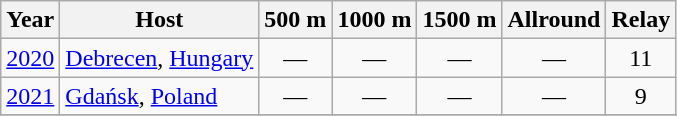<table class="wikitable sortable" style="text-align:center;">
<tr>
<th>Year</th>
<th>Host</th>
<th>500 m</th>
<th>1000 m</th>
<th>1500 m</th>
<th>Allround</th>
<th>Relay</th>
</tr>
<tr>
<td><a href='#'>2020</a></td>
<td style="text-align:left;"> <a href='#'>Debrecen</a>, <a href='#'>Hungary</a></td>
<td>—</td>
<td>—</td>
<td>—</td>
<td>—</td>
<td>11</td>
</tr>
<tr>
<td><a href='#'>2021</a></td>
<td style="text-align:left;"> <a href='#'>Gdańsk</a>, <a href='#'>Poland</a></td>
<td>—</td>
<td>—</td>
<td>—</td>
<td>—</td>
<td>9</td>
</tr>
<tr>
</tr>
</table>
